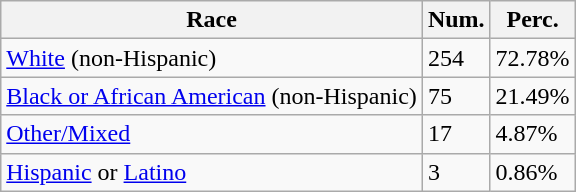<table class="wikitable">
<tr>
<th>Race</th>
<th>Num.</th>
<th>Perc.</th>
</tr>
<tr>
<td><a href='#'>White</a> (non-Hispanic)</td>
<td>254</td>
<td>72.78%</td>
</tr>
<tr>
<td><a href='#'>Black or African American</a> (non-Hispanic)</td>
<td>75</td>
<td>21.49%</td>
</tr>
<tr>
<td><a href='#'>Other/Mixed</a></td>
<td>17</td>
<td>4.87%</td>
</tr>
<tr>
<td><a href='#'>Hispanic</a> or <a href='#'>Latino</a></td>
<td>3</td>
<td>0.86%</td>
</tr>
</table>
